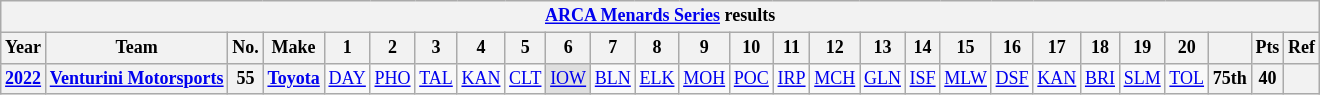<table class="wikitable" style="text-align:center; font-size:75%">
<tr>
<th colspan=27><a href='#'>ARCA Menards Series</a> results</th>
</tr>
<tr>
<th>Year</th>
<th>Team</th>
<th>No.</th>
<th>Make</th>
<th>1</th>
<th>2</th>
<th>3</th>
<th>4</th>
<th>5</th>
<th>6</th>
<th>7</th>
<th>8</th>
<th>9</th>
<th>10</th>
<th>11</th>
<th>12</th>
<th>13</th>
<th>14</th>
<th>15</th>
<th>16</th>
<th>17</th>
<th>18</th>
<th>19</th>
<th>20</th>
<th></th>
<th>Pts</th>
<th>Ref</th>
</tr>
<tr>
<th><a href='#'>2022</a></th>
<th><a href='#'>Venturini Motorsports</a></th>
<th>55</th>
<th><a href='#'>Toyota</a></th>
<td><a href='#'>DAY</a></td>
<td><a href='#'>PHO</a></td>
<td><a href='#'>TAL</a></td>
<td><a href='#'>KAN</a></td>
<td><a href='#'>CLT</a></td>
<td style="background:#DFDFDF;"><a href='#'>IOW</a><br></td>
<td><a href='#'>BLN</a></td>
<td><a href='#'>ELK</a></td>
<td><a href='#'>MOH</a></td>
<td><a href='#'>POC</a></td>
<td><a href='#'>IRP</a></td>
<td><a href='#'>MCH</a></td>
<td><a href='#'>GLN</a></td>
<td><a href='#'>ISF</a></td>
<td><a href='#'>MLW</a></td>
<td><a href='#'>DSF</a></td>
<td><a href='#'>KAN</a></td>
<td><a href='#'>BRI</a></td>
<td><a href='#'>SLM</a></td>
<td><a href='#'>TOL</a></td>
<th>75th</th>
<th>40</th>
<th></th>
</tr>
</table>
